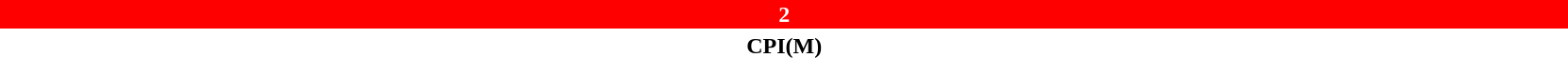<table style="width:88%; text-align:center;">
<tr style="color:white;">
<td style="background:red; width:100%;"><strong>2</strong></td>
</tr>
<tr>
<td><span><strong>CPI(M)</strong></span></td>
</tr>
</table>
